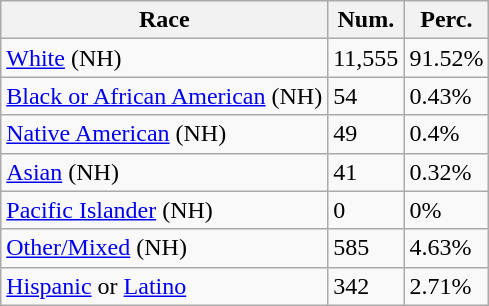<table class="wikitable">
<tr>
<th>Race</th>
<th>Num.</th>
<th>Perc.</th>
</tr>
<tr>
<td><a href='#'>White</a> (NH)</td>
<td>11,555</td>
<td>91.52%</td>
</tr>
<tr>
<td><a href='#'>Black or African American</a> (NH)</td>
<td>54</td>
<td>0.43%</td>
</tr>
<tr>
<td><a href='#'>Native American</a> (NH)</td>
<td>49</td>
<td>0.4%</td>
</tr>
<tr>
<td><a href='#'>Asian</a> (NH)</td>
<td>41</td>
<td>0.32%</td>
</tr>
<tr>
<td><a href='#'>Pacific Islander</a> (NH)</td>
<td>0</td>
<td>0%</td>
</tr>
<tr>
<td><a href='#'>Other/Mixed</a> (NH)</td>
<td>585</td>
<td>4.63%</td>
</tr>
<tr>
<td><a href='#'>Hispanic</a> or <a href='#'>Latino</a></td>
<td>342</td>
<td>2.71%</td>
</tr>
</table>
